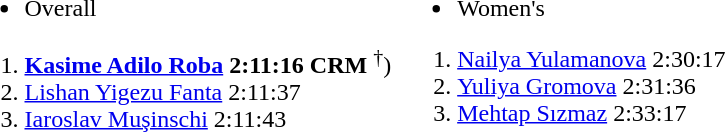<table>
<tr>
<td valign=top><br><ul><li>Overall</li></ul><ol><li> <strong><a href='#'>Kasime Adilo Roba</a> 2:11:16 CRM</strong> <sup>†</sup>)</li><li> <a href='#'>Lishan Yigezu Fanta</a> 2:11:37</li><li> <a href='#'>Iaroslav Muşinschi</a> 2:11:43</li></ol></td>
<td valign=top><br><ul><li>Women's</li></ul><ol><li> <a href='#'>Nailya Yulamanova</a> 2:30:17</li><li> <a href='#'>Yuliya Gromova</a> 2:31:36</li><li> <a href='#'>Mehtap Sızmaz</a> 2:33:17</li></ol></td>
</tr>
</table>
